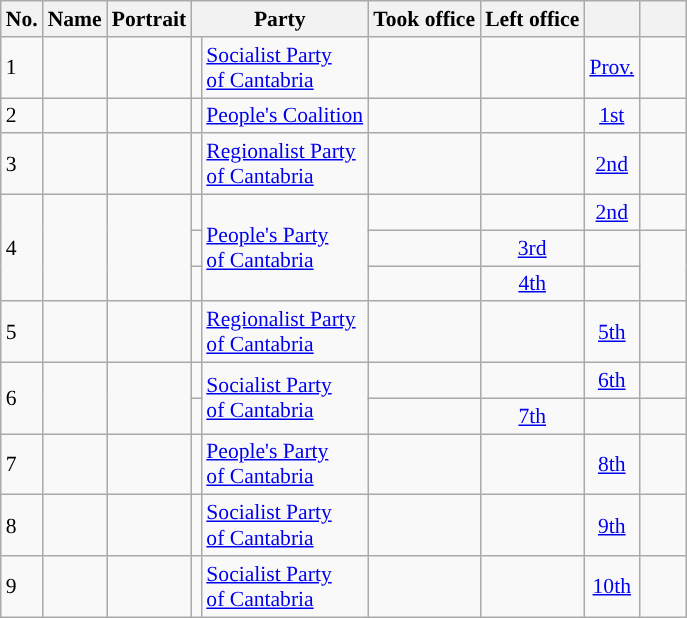<table class="wikitable plainrowheaders sortable" style="font-size:90%; text-align:left;">
<tr>
<th scope=col>No.</th>
<th scope=col>Name</th>
<th scope=col class=unsortable>Portrait</th>
<th scope=col colspan="2">Party</th>
<th scope=col>Took office</th>
<th scope=col>Left office</th>
<th scope=col></th>
<th scope=col width=25px class=unsortable></th>
</tr>
<tr>
<td>1</td>
<td style="white-space: nowrap;"></td>
<td align=center></td>
<td !align="center" style="background:"></td>
<td><a href='#'>Socialist Party<br>of Cantabria</a></td>
<td align=center></td>
<td align=center></td>
<td align=center><a href='#'>Prov.</a></td>
<td align=center></td>
</tr>
<tr>
<td>2</td>
<td style="white-space: nowrap;"></td>
<td align=center></td>
<td !align="center" style="background:"></td>
<td><a href='#'>People's Coalition</a></td>
<td align=center></td>
<td align=center></td>
<td align=center><a href='#'>1st</a></td>
<td align=center></td>
</tr>
<tr>
<td>3</td>
<td style="white-space: nowrap;"></td>
<td align=center></td>
<td !align="center" style="background:"></td>
<td><a href='#'>Regionalist Party<br>of Cantabria</a></td>
<td align=center></td>
<td align=center></td>
<td align=center><a href='#'>2nd</a></td>
<td align=center></td>
</tr>
<tr>
<td rowspan=3>4</td>
<td style="white-space: nowrap;" rowspan=3></td>
<td align=center rowspan=3></td>
<td !align="center" style="background:"></td>
<td rowspan=3><a href='#'>People's Party<br>of Cantabria</a></td>
<td align=center></td>
<td align=center></td>
<td align=center><a href='#'>2nd</a></td>
<td align=center></td>
</tr>
<tr>
<td align=center></td>
<td align=center></td>
<td align=center><a href='#'>3rd</a></td>
<td align=center></td>
</tr>
<tr>
<td align=center></td>
<td align=center></td>
<td align=center><a href='#'>4th</a></td>
<td align=center></td>
</tr>
<tr>
<td>5</td>
<td style="white-space: nowrap;"></td>
<td align=center></td>
<td !align="center" style="background:"></td>
<td><a href='#'>Regionalist Party<br>of Cantabria</a></td>
<td align=center></td>
<td align=center></td>
<td align=center><a href='#'>5th</a></td>
<td align=center></td>
</tr>
<tr>
<td rowspan=2>6</td>
<td style="white-space: nowrap;" rowspan=2></td>
<td align=center rowspan=2></td>
<td !align="center" style="background:"></td>
<td rowspan=2><a href='#'>Socialist Party<br>of Cantabria</a></td>
<td align=center></td>
<td align=center></td>
<td align=center><a href='#'>6th</a></td>
<td align=center></td>
</tr>
<tr>
<td align=center></td>
<td align=center></td>
<td align=center><a href='#'>7th</a></td>
<td align=center></td>
</tr>
<tr>
<td>7</td>
<td style="white-space: nowrap;"></td>
<td align=center></td>
<td !align="center" style="background:"></td>
<td><a href='#'>People's Party<br>of Cantabria</a></td>
<td align=center></td>
<td align=center></td>
<td align=center><a href='#'>8th</a></td>
<td align=center></td>
</tr>
<tr>
<td>8</td>
<td style="white-space: nowrap;"></td>
<td align=center></td>
<td !align="center" style="background:"></td>
<td><a href='#'>Socialist Party<br>of Cantabria</a></td>
<td align=center></td>
<td align=center></td>
<td align=center><a href='#'>9th</a></td>
<td align=center></td>
</tr>
<tr>
<td>9</td>
<td style="white-space: nowrap;"></td>
<td align=center></td>
<td !align="center" style="background:"></td>
<td><a href='#'>Socialist Party<br>of Cantabria</a></td>
<td align=center></td>
<td></td>
<td align=center><a href='#'>10th</a></td>
<td align=center></td>
</tr>
</table>
